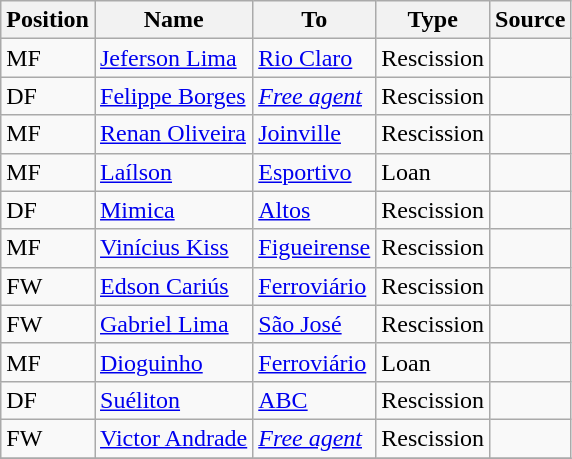<table class="wikitable" style="text-align:"width:100px"; font-size:95%; width:35%;">
<tr>
<th style="background:#00000; color:black; text-align:center;">Position</th>
<th style="background:#00000; color:black; text-align:center;">Name</th>
<th style="background:#00000; color:black; text-align:center;">To</th>
<th style="background:#00000; color:black; text-align:center;">Type</th>
<th style="background:#00000; color:black; text-align:center;">Source</th>
</tr>
<tr>
<td>MF</td>
<td><a href='#'>Jeferson Lima</a> </td>
<td> <a href='#'>Rio Claro</a></td>
<td>Rescission</td>
<td></td>
</tr>
<tr>
<td>DF</td>
<td><a href='#'>Felippe Borges</a></td>
<td><em><a href='#'>Free agent</a></em></td>
<td>Rescission</td>
<td></td>
</tr>
<tr>
<td>MF</td>
<td><a href='#'>Renan Oliveira</a> </td>
<td> <a href='#'>Joinville</a></td>
<td>Rescission</td>
<td></td>
</tr>
<tr>
<td>MF</td>
<td><a href='#'>Laílson</a></td>
<td> <a href='#'>Esportivo</a></td>
<td>Loan</td>
<td></td>
</tr>
<tr>
<td>DF</td>
<td><a href='#'>Mimica</a> </td>
<td> <a href='#'>Altos</a></td>
<td>Rescission</td>
<td></td>
</tr>
<tr>
<td>MF</td>
<td><a href='#'>Vinícius Kiss</a> </td>
<td> <a href='#'>Figueirense</a></td>
<td>Rescission</td>
<td></td>
</tr>
<tr>
<td>FW</td>
<td><a href='#'>Edson Cariús</a></td>
<td> <a href='#'>Ferroviário</a></td>
<td>Rescission</td>
<td></td>
</tr>
<tr>
<td>FW</td>
<td><a href='#'>Gabriel Lima</a></td>
<td> <a href='#'>São José</a></td>
<td>Rescission</td>
<td></td>
</tr>
<tr>
<td>MF</td>
<td><a href='#'>Dioguinho</a></td>
<td> <a href='#'>Ferroviário</a></td>
<td>Loan</td>
<td></td>
</tr>
<tr>
<td>DF</td>
<td><a href='#'>Suéliton</a></td>
<td> <a href='#'>ABC</a></td>
<td>Rescission</td>
<td></td>
</tr>
<tr>
<td>FW</td>
<td><a href='#'>Victor Andrade</a></td>
<td><em><a href='#'>Free agent</a></em></td>
<td>Rescission</td>
<td></td>
</tr>
<tr>
</tr>
</table>
